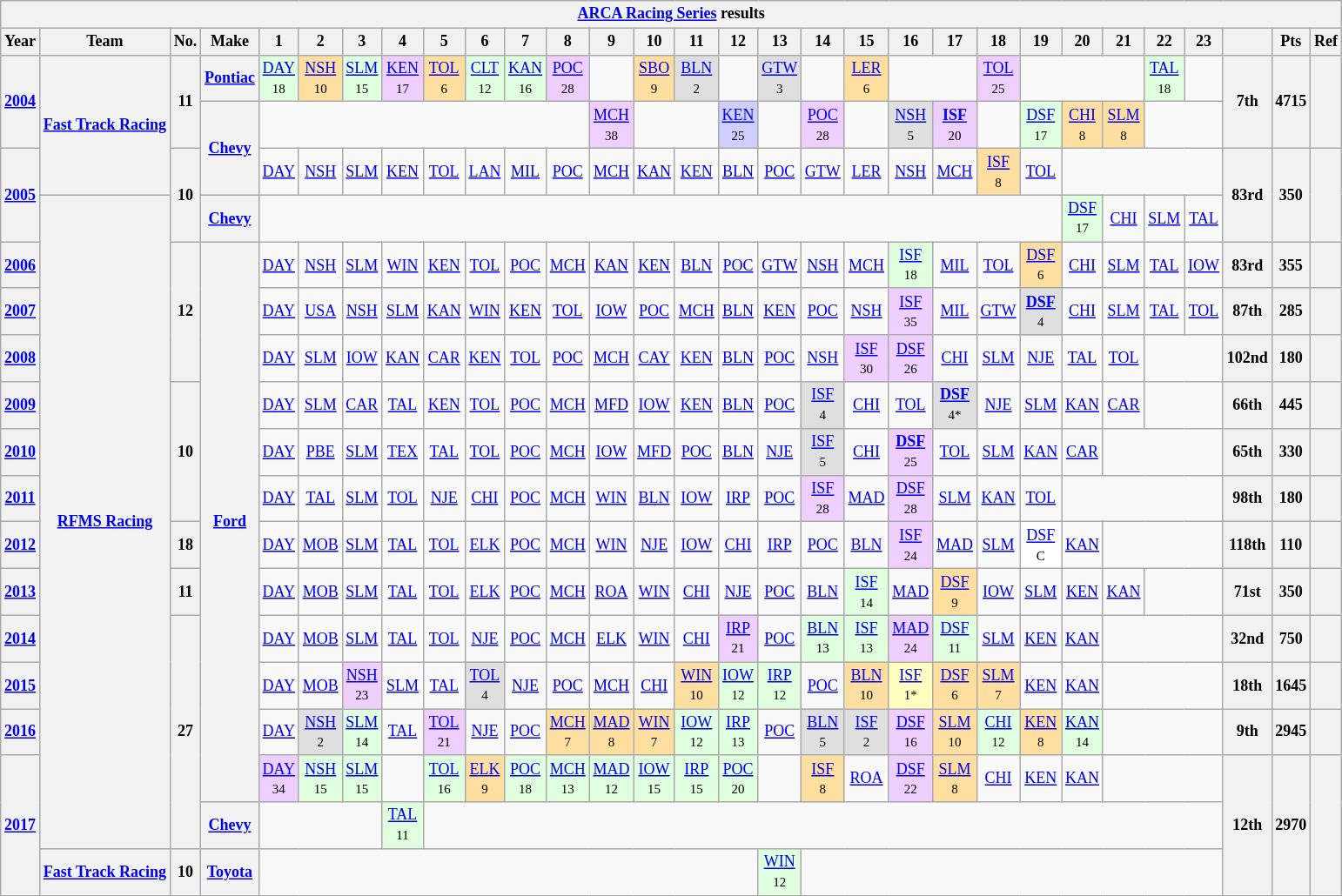<table class="wikitable" style="text-align:center; font-size:75%">
<tr>
<th colspan=45><a href='#'>ARCA Racing Series</a> results</th>
</tr>
<tr>
<th>Year</th>
<th>Team</th>
<th>No.</th>
<th>Make</th>
<th>1</th>
<th>2</th>
<th>3</th>
<th>4</th>
<th>5</th>
<th>6</th>
<th>7</th>
<th>8</th>
<th>9</th>
<th>10</th>
<th>11</th>
<th>12</th>
<th>13</th>
<th>14</th>
<th>15</th>
<th>16</th>
<th>17</th>
<th>18</th>
<th>19</th>
<th>20</th>
<th>21</th>
<th>22</th>
<th>23</th>
<th></th>
<th>Pts</th>
<th>Ref</th>
</tr>
<tr>
<th rowspan=2><a href='#'>2004</a></th>
<th rowspan=3><a href='#'>Fast Track Racing</a></th>
<th rowspan=2>11</th>
<th><a href='#'>Pontiac</a></th>
<td style="background:#DFFFDF;"><a href='#'>DAY</a> <br><small>18</small></td>
<td style="background:#FFDF9F;"><a href='#'>NSH</a> <br><small>10</small></td>
<td style="background:#DFFFDF;"><a href='#'>SLM</a> <br><small>15</small></td>
<td style="background:#EFCFFF;"><a href='#'>KEN</a> <br><small>17</small></td>
<td style="background:#FFDF9F;"><a href='#'>TOL</a> <br><small>6</small></td>
<td style="background:#DFFFDF;"><a href='#'>CLT</a> <br><small>12</small></td>
<td style="background:#DFFFDF;"><a href='#'>KAN</a> <br><small>16</small></td>
<td style="background:#EFCFFF;"><a href='#'>POC</a> <br><small>28</small></td>
<td></td>
<td style="background:#FFDF9F;"><a href='#'>SBO</a> <br><small>9</small></td>
<td style="background:#DFDFDF;"><a href='#'>BLN</a> <br><small>2</small></td>
<td></td>
<td style="background:#DFDFDF;"><a href='#'>GTW</a> <br><small>3</small></td>
<td></td>
<td style="background:#FFDF9F;"><a href='#'>LER</a> <br><small>6</small></td>
<td colspan=2></td>
<td style="background:#EFCFFF;"><a href='#'>TOL</a> <br><small>25</small></td>
<td colspan=3></td>
<td style="background:#DFFFDF;"><a href='#'>TAL</a> <br><small>18</small></td>
<td></td>
<th rowspan=2>7th</th>
<th rowspan=2>4715</th>
<th rowspan=2></th>
</tr>
<tr>
<th rowspan=2><a href='#'>Chevy</a></th>
<td colspan=8></td>
<td style="background:#EFCFFF;"><a href='#'>MCH</a> <br><small>38</small></td>
<td colspan=2></td>
<td style="background:#CFCFFF;"><a href='#'>KEN</a> <br><small>25</small></td>
<td></td>
<td style="background:#EFCFFF;"><a href='#'>POC</a> <br><small>28</small></td>
<td></td>
<td style="background:#DFDFDF;"><a href='#'>NSH</a> <br><small>5</small></td>
<td style="background:#EFCFFF;"><strong><a href='#'>ISF</a></strong> <br><small>20</small></td>
<td></td>
<td style="background:#DFFFDF;"><a href='#'>DSF</a> <br><small>17</small></td>
<td style="background:#FFDF9F;"><a href='#'>CHI</a> <br><small>8</small></td>
<td style="background:#FFDF9F;"><a href='#'>SLM</a> <br><small>8</small></td>
<td colspan=2></td>
</tr>
<tr>
<th rowspan=2><a href='#'>2005</a></th>
<th rowspan=2>10</th>
<td><a href='#'>DAY</a></td>
<td><a href='#'>NSH</a></td>
<td><a href='#'>SLM</a></td>
<td><a href='#'>KEN</a></td>
<td><a href='#'>TOL</a></td>
<td><a href='#'>LAN</a></td>
<td><a href='#'>MIL</a></td>
<td><a href='#'>POC</a></td>
<td><a href='#'>MCH</a></td>
<td><a href='#'>KAN</a></td>
<td><a href='#'>KEN</a></td>
<td><a href='#'>BLN</a></td>
<td><a href='#'>POC</a></td>
<td><a href='#'>GTW</a></td>
<td><a href='#'>LER</a></td>
<td><a href='#'>NSH</a></td>
<td><a href='#'>MCH</a></td>
<td style="background:#FFDF9F;"><a href='#'>ISF</a> <br><small>8</small></td>
<td><a href='#'>TOL</a></td>
<td colspan=4></td>
<th rowspan=2>83rd</th>
<th rowspan=2>350</th>
<th rowspan=2></th>
</tr>
<tr>
<th rowspan=14><a href='#'>RFMS Racing</a></th>
<th><a href='#'>Chevy</a></th>
<td colspan=19></td>
<td style="background:#DFFFDF;"><a href='#'>DSF</a> <br><small>17</small></td>
<td><a href='#'>CHI</a></td>
<td><a href='#'>SLM</a></td>
<td><a href='#'>TAL</a></td>
</tr>
<tr>
<th><a href='#'>2006</a></th>
<th rowspan=3>12</th>
<th rowspan=12><a href='#'>Ford</a></th>
<td><a href='#'>DAY</a></td>
<td><a href='#'>NSH</a></td>
<td><a href='#'>SLM</a></td>
<td><a href='#'>WIN</a></td>
<td><a href='#'>KEN</a></td>
<td><a href='#'>TOL</a></td>
<td><a href='#'>POC</a></td>
<td><a href='#'>MCH</a></td>
<td><a href='#'>KAN</a></td>
<td><a href='#'>KEN</a></td>
<td><a href='#'>BLN</a></td>
<td><a href='#'>POC</a></td>
<td><a href='#'>GTW</a></td>
<td><a href='#'>NSH</a></td>
<td><a href='#'>MCH</a></td>
<td style="background:#DFFFDF;"><a href='#'>ISF</a> <br><small>18</small></td>
<td><a href='#'>MIL</a></td>
<td><a href='#'>TOL</a></td>
<td style="background:#FFDF9F;"><a href='#'>DSF</a> <br><small>6</small></td>
<td><a href='#'>CHI</a></td>
<td><a href='#'>SLM</a></td>
<td><a href='#'>TAL</a></td>
<td><a href='#'>IOW</a></td>
<th>83rd</th>
<th>355</th>
<th></th>
</tr>
<tr>
<th><a href='#'>2007</a></th>
<td><a href='#'>DAY</a></td>
<td><a href='#'>USA</a></td>
<td><a href='#'>NSH</a></td>
<td><a href='#'>SLM</a></td>
<td><a href='#'>KAN</a></td>
<td><a href='#'>WIN</a></td>
<td><a href='#'>KEN</a></td>
<td><a href='#'>TOL</a></td>
<td><a href='#'>IOW</a></td>
<td><a href='#'>POC</a></td>
<td><a href='#'>MCH</a></td>
<td><a href='#'>BLN</a></td>
<td><a href='#'>KEN</a></td>
<td><a href='#'>POC</a></td>
<td><a href='#'>NSH</a></td>
<td style="background:#EFCFFF;"><a href='#'>ISF</a> <br><small>35</small></td>
<td><a href='#'>MIL</a></td>
<td><a href='#'>GTW</a></td>
<td style="background:#DFDFDF;"><strong><a href='#'>DSF</a></strong> <br><small>4</small></td>
<td><a href='#'>CHI</a></td>
<td><a href='#'>SLM</a></td>
<td><a href='#'>TAL</a></td>
<td><a href='#'>TOL</a></td>
<th>87th</th>
<th>285</th>
<th></th>
</tr>
<tr>
<th><a href='#'>2008</a></th>
<td><a href='#'>DAY</a></td>
<td><a href='#'>SLM</a></td>
<td><a href='#'>IOW</a></td>
<td><a href='#'>KAN</a></td>
<td><a href='#'>CAR</a></td>
<td><a href='#'>KEN</a></td>
<td><a href='#'>TOL</a></td>
<td><a href='#'>POC</a></td>
<td><a href='#'>MCH</a></td>
<td><a href='#'>CAY</a></td>
<td><a href='#'>KEN</a></td>
<td><a href='#'>BLN</a></td>
<td><a href='#'>POC</a></td>
<td><a href='#'>NSH</a></td>
<td style="background:#EFCFFF;"><a href='#'>ISF</a> <br><small>30</small></td>
<td style="background:#EFCFFF;"><a href='#'>DSF</a> <br><small>26</small></td>
<td><a href='#'>CHI</a></td>
<td><a href='#'>SLM</a></td>
<td><a href='#'>NJE</a></td>
<td><a href='#'>TAL</a></td>
<td><a href='#'>TOL</a></td>
<td colspan=2></td>
<th>102nd</th>
<th>180</th>
<th></th>
</tr>
<tr>
<th><a href='#'>2009</a></th>
<th rowspan=3>10</th>
<td><a href='#'>DAY</a></td>
<td><a href='#'>SLM</a></td>
<td><a href='#'>CAR</a></td>
<td><a href='#'>TAL</a></td>
<td><a href='#'>KEN</a></td>
<td><a href='#'>TOL</a></td>
<td><a href='#'>POC</a></td>
<td><a href='#'>MCH</a></td>
<td><a href='#'>MFD</a></td>
<td><a href='#'>IOW</a></td>
<td><a href='#'>KEN</a></td>
<td><a href='#'>BLN</a></td>
<td><a href='#'>POC</a></td>
<td style="background:#DFDFDF;"><a href='#'>ISF</a> <br><small>4</small></td>
<td><a href='#'>CHI</a></td>
<td><a href='#'>TOL</a></td>
<td style="background:#DFDFDF;"><strong><a href='#'>DSF</a></strong> <br><small>4*</small></td>
<td><a href='#'>NJE</a></td>
<td><a href='#'>SLM</a></td>
<td><a href='#'>KAN</a></td>
<td><a href='#'>CAR</a></td>
<td colspan=2></td>
<th>66th</th>
<th>445</th>
<th></th>
</tr>
<tr>
<th><a href='#'>2010</a></th>
<td><a href='#'>DAY</a></td>
<td><a href='#'>PBE</a></td>
<td><a href='#'>SLM</a></td>
<td><a href='#'>TEX</a></td>
<td><a href='#'>TAL</a></td>
<td><a href='#'>TOL</a></td>
<td><a href='#'>POC</a></td>
<td><a href='#'>MCH</a></td>
<td><a href='#'>IOW</a></td>
<td><a href='#'>MFD</a></td>
<td><a href='#'>POC</a></td>
<td><a href='#'>BLN</a></td>
<td><a href='#'>NJE</a></td>
<td style="background:#DFDFDF;"><a href='#'>ISF</a> <br><small>5</small></td>
<td><a href='#'>CHI</a></td>
<td style="background:#EFCFFF;"><strong><a href='#'>DSF</a></strong> <br><small>25</small></td>
<td><a href='#'>TOL</a></td>
<td><a href='#'>SLM</a></td>
<td><a href='#'>KAN</a></td>
<td><a href='#'>CAR</a></td>
<td colspan=3></td>
<th>65th</th>
<th>330</th>
<th></th>
</tr>
<tr>
<th><a href='#'>2011</a></th>
<td><a href='#'>DAY</a></td>
<td><a href='#'>TAL</a></td>
<td><a href='#'>SLM</a></td>
<td><a href='#'>TOL</a></td>
<td><a href='#'>NJE</a></td>
<td><a href='#'>CHI</a></td>
<td><a href='#'>POC</a></td>
<td><a href='#'>MCH</a></td>
<td><a href='#'>WIN</a></td>
<td><a href='#'>BLN</a></td>
<td><a href='#'>IOW</a></td>
<td><a href='#'>IRP</a></td>
<td><a href='#'>POC</a></td>
<td style="background:#EFCFFF;"><a href='#'>ISF</a> <br><small>28</small></td>
<td><a href='#'>MAD</a></td>
<td style="background:#EFCFFF;"><a href='#'>DSF</a> <br><small>28</small></td>
<td><a href='#'>SLM</a></td>
<td><a href='#'>KAN</a></td>
<td><a href='#'>TOL</a></td>
<td colspan=4></td>
<th>98th</th>
<th>180</th>
<th></th>
</tr>
<tr>
<th><a href='#'>2012</a></th>
<th>18</th>
<td><a href='#'>DAY</a></td>
<td><a href='#'>MOB</a></td>
<td><a href='#'>SLM</a></td>
<td><a href='#'>TAL</a></td>
<td><a href='#'>TOL</a></td>
<td><a href='#'>ELK</a></td>
<td><a href='#'>POC</a></td>
<td><a href='#'>MCH</a></td>
<td><a href='#'>WIN</a></td>
<td><a href='#'>NJE</a></td>
<td><a href='#'>IOW</a></td>
<td><a href='#'>CHI</a></td>
<td><a href='#'>IRP</a></td>
<td><a href='#'>POC</a></td>
<td><a href='#'>BLN</a></td>
<td style="background:#EFCFFF;"><a href='#'>ISF</a> <br><small>24</small></td>
<td><a href='#'>MAD</a></td>
<td><a href='#'>SLM</a></td>
<td style="background:#FFFFFF;"><a href='#'>DSF</a> <br><small>C</small></td>
<td><a href='#'>KAN</a></td>
<td colspan=3></td>
<th>118th</th>
<th>110</th>
<th></th>
</tr>
<tr>
<th><a href='#'>2013</a></th>
<th>11</th>
<td><a href='#'>DAY</a></td>
<td><a href='#'>MOB</a></td>
<td><a href='#'>SLM</a></td>
<td><a href='#'>TAL</a></td>
<td><a href='#'>TOL</a></td>
<td><a href='#'>ELK</a></td>
<td><a href='#'>POC</a></td>
<td><a href='#'>MCH</a></td>
<td><a href='#'>ROA</a></td>
<td><a href='#'>WIN</a></td>
<td><a href='#'>CHI</a></td>
<td><a href='#'>NJE</a></td>
<td><a href='#'>POC</a></td>
<td><a href='#'>BLN</a></td>
<td style="background:#DFFFDF;"><a href='#'>ISF</a> <br><small>14</small></td>
<td><a href='#'>MAD</a></td>
<td style="background:#FFDF9F;"><a href='#'>DSF</a> <br><small>9</small></td>
<td><a href='#'>IOW</a></td>
<td><a href='#'>SLM</a></td>
<td><a href='#'>KEN</a></td>
<td><a href='#'>KAN</a></td>
<td colspan=2></td>
<th>71st</th>
<th>350</th>
<th></th>
</tr>
<tr>
<th><a href='#'>2014</a></th>
<th rowspan=5>27</th>
<td><a href='#'>DAY</a></td>
<td><a href='#'>MOB</a></td>
<td><a href='#'>SLM</a></td>
<td><a href='#'>TAL</a></td>
<td><a href='#'>TOL</a></td>
<td><a href='#'>NJE</a></td>
<td><a href='#'>POC</a></td>
<td><a href='#'>MCH</a></td>
<td><a href='#'>ELK</a></td>
<td><a href='#'>WIN</a></td>
<td><a href='#'>CHI</a></td>
<td style="background:#EFCFFF;"><a href='#'>IRP</a> <br><small>21</small></td>
<td><a href='#'>POC</a></td>
<td style="background:#DFFFDF;"><a href='#'>BLN</a> <br><small>13</small></td>
<td style="background:#DFFFDF;"><a href='#'>ISF</a> <br><small>13</small></td>
<td style="background:#EFCFFF;"><a href='#'>MAD</a> <br><small>24</small></td>
<td style="background:#DFFFDF;"><a href='#'>DSF</a> <br><small>11</small></td>
<td><a href='#'>SLM</a></td>
<td><a href='#'>KEN</a></td>
<td><a href='#'>KAN</a></td>
<td colspan=3></td>
<th>32nd</th>
<th>750</th>
<th></th>
</tr>
<tr>
<th><a href='#'>2015</a></th>
<td><a href='#'>DAY</a></td>
<td><a href='#'>MOB</a></td>
<td style="background:#EFCFFF;"><a href='#'>NSH</a> <br><small>23</small></td>
<td><a href='#'>SLM</a></td>
<td><a href='#'>TAL</a></td>
<td style="background:#DFDFDF;"><a href='#'>TOL</a> <br><small>4</small></td>
<td><a href='#'>NJE</a></td>
<td><a href='#'>POC</a></td>
<td><a href='#'>MCH</a></td>
<td><a href='#'>CHI</a></td>
<td style="background:#FFDF9F;"><a href='#'>WIN</a> <br><small>10</small></td>
<td style="background:#DFFFDF;"><a href='#'>IOW</a> <br><small>12</small></td>
<td style="background:#DFFFDF;"><a href='#'>IRP</a><br><small>12</small></td>
<td><a href='#'>POC</a></td>
<td style="background:#FFDF9F;"><a href='#'>BLN</a> <br><small>10</small></td>
<td style="background:#FFFFBF;"><a href='#'>ISF</a> <br><small>1*</small></td>
<td style="background:#FFDF9F;"><a href='#'>DSF</a> <br><small>6</small></td>
<td style="background:#FFDF9F;"><a href='#'>SLM</a> <br><small>7</small></td>
<td><a href='#'>KEN</a></td>
<td><a href='#'>KAN</a></td>
<td colspan=3></td>
<th>18th</th>
<th>1645</th>
<th></th>
</tr>
<tr>
<th><a href='#'>2016</a></th>
<td><a href='#'>DAY</a></td>
<td style="background:#DFDFDF;"><a href='#'>NSH</a> <br><small>2</small></td>
<td style="background:#DFFFDF;"><a href='#'>SLM</a> <br><small>14</small></td>
<td><a href='#'>TAL</a></td>
<td style="background:#EFCFFF;"><a href='#'>TOL</a> <br><small>21</small></td>
<td><a href='#'>NJE</a></td>
<td><a href='#'>POC</a></td>
<td style="background:#FFDF9F;"><a href='#'>MCH</a> <br><small>7</small></td>
<td style="background:#FFDF9F;"><a href='#'>MAD</a> <br><small>8</small></td>
<td style="background:#FFDF9F;"><a href='#'>WIN</a> <br><small>7</small></td>
<td style="background:#DFFFDF;"><a href='#'>IOW</a> <br><small>12</small></td>
<td style="background:#DFFFDF;"><a href='#'>IRP</a> <br><small>13</small></td>
<td><a href='#'>POC</a></td>
<td style="background:#DFDFDF;"><a href='#'>BLN</a> <br><small>5</small></td>
<td style="background:#DFDFDF;"><a href='#'>ISF</a> <br><small>2</small></td>
<td style="background:#EFCFFF;"><a href='#'>DSF</a> <br><small>16</small></td>
<td style="background:#FFDF9F;"><a href='#'>SLM</a> <br><small>10</small></td>
<td style="background:#DFFFDF;"><a href='#'>CHI</a> <br><small>12</small></td>
<td style="background:#FFDF9F;"><a href='#'>KEN</a> <br><small>8</small></td>
<td style="background:#DFFFDF;"><a href='#'>KAN</a> <br><small>14</small></td>
<td colspan=3></td>
<th>9th</th>
<th>2945</th>
<th></th>
</tr>
<tr>
<th rowspan=3><a href='#'>2017</a></th>
<td style="background:#EFCFFF;"><a href='#'>DAY</a> <br><small>34</small></td>
<td style="background:#DFFFDF;"><a href='#'>NSH</a> <br><small>15</small></td>
<td style="background:#DFFFDF;"><a href='#'>SLM</a> <br><small>15</small></td>
<td></td>
<td style="background:#DFFFDF;"><a href='#'>TOL</a> <br><small>16</small></td>
<td style="background:#FFDF9F;"><a href='#'>ELK</a> <br><small>9</small></td>
<td style="background:#DFFFDF;"><a href='#'>POC</a> <br><small>18</small></td>
<td style="background:#DFFFDF;"><a href='#'>MCH</a> <br><small>13</small></td>
<td style="background:#DFFFDF;"><a href='#'>MAD</a> <br><small>12</small></td>
<td style="background:#DFFFDF;"><a href='#'>IOW</a> <br><small>15</small></td>
<td style="background:#DFFFDF;"><a href='#'>IRP</a> <br><small>15</small></td>
<td style="background:#DFFFDF;"><a href='#'>POC</a> <br><small>20</small></td>
<td></td>
<td style="background:#FFDF9F;"><a href='#'>ISF</a> <br><small>8</small></td>
<td><a href='#'>ROA</a></td>
<td style="background:#EFCFFF;"><a href='#'>DSF</a> <br><small>22</small></td>
<td style="background:#FFDF9F;"><a href='#'>SLM</a> <br><small>8</small></td>
<td><a href='#'>CHI</a></td>
<td><a href='#'>KEN</a></td>
<td><a href='#'>KAN</a></td>
<td colspan=3></td>
<th rowspan=3>12th</th>
<th rowspan=3>2970</th>
<th rowspan=3></th>
</tr>
<tr>
<th><a href='#'>Chevy</a></th>
<td colspan=3></td>
<td style="background:#DFFFDF;"><a href='#'>TAL</a> <br><small>11</small></td>
<td colspan=19></td>
</tr>
<tr>
<th><a href='#'>Fast Track Racing</a></th>
<th>10</th>
<th><a href='#'>Toyota</a></th>
<td colspan=12></td>
<td style="background:#DFFFDF;"><a href='#'>WIN</a> <br><small>12</small></td>
<td colspan=10></td>
</tr>
</table>
